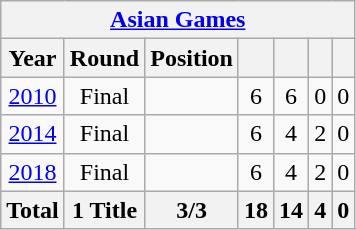<table class="wikitable" style="text-align: center;">
<tr>
<th colspan=7><a href='#'>Asian Games</a></th>
</tr>
<tr>
<th>Year</th>
<th>Round</th>
<th>Position</th>
<th></th>
<th></th>
<th></th>
<th></th>
</tr>
<tr>
<td> <a href='#'>2010</a></td>
<td>Final</td>
<td></td>
<td>6</td>
<td>6</td>
<td>0</td>
<td>0</td>
</tr>
<tr>
<td> <a href='#'>2014</a></td>
<td>Final</td>
<td></td>
<td>6</td>
<td>4</td>
<td>2</td>
<td>0</td>
</tr>
<tr>
<td> <a href='#'>2018</a></td>
<td>Final</td>
<td></td>
<td>6</td>
<td>4</td>
<td>2</td>
<td>0</td>
</tr>
<tr>
<th>Total</th>
<th>1 Title</th>
<th>3/3</th>
<th>18</th>
<th>14</th>
<th>4</th>
<th>0</th>
</tr>
</table>
